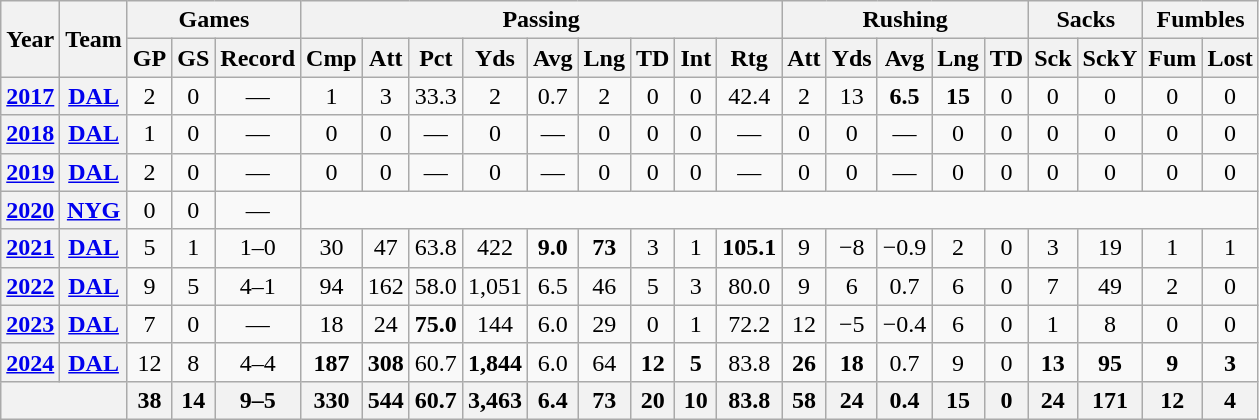<table class= "wikitable" style="text-align:center;">
<tr>
<th rowspan="2">Year</th>
<th rowspan="2">Team</th>
<th colspan="3">Games</th>
<th colspan="9">Passing</th>
<th colspan="5">Rushing</th>
<th colspan="2">Sacks</th>
<th colspan="2">Fumbles</th>
</tr>
<tr>
<th>GP</th>
<th>GS</th>
<th>Record</th>
<th>Cmp</th>
<th>Att</th>
<th>Pct</th>
<th>Yds</th>
<th>Avg</th>
<th>Lng</th>
<th>TD</th>
<th>Int</th>
<th>Rtg</th>
<th>Att</th>
<th>Yds</th>
<th>Avg</th>
<th>Lng</th>
<th>TD</th>
<th>Sck</th>
<th>SckY</th>
<th>Fum</th>
<th>Lost</th>
</tr>
<tr>
<th><a href='#'>2017</a></th>
<th><a href='#'>DAL</a></th>
<td>2</td>
<td>0</td>
<td>—</td>
<td>1</td>
<td>3</td>
<td>33.3</td>
<td>2</td>
<td>0.7</td>
<td>2</td>
<td>0</td>
<td>0</td>
<td>42.4</td>
<td>2</td>
<td>13</td>
<td><strong>6.5</strong></td>
<td><strong>15</strong></td>
<td>0</td>
<td>0</td>
<td>0</td>
<td>0</td>
<td>0</td>
</tr>
<tr>
<th><a href='#'>2018</a></th>
<th><a href='#'>DAL</a></th>
<td>1</td>
<td>0</td>
<td>—</td>
<td>0</td>
<td>0</td>
<td>—</td>
<td>0</td>
<td>—</td>
<td>0</td>
<td>0</td>
<td>0</td>
<td>—</td>
<td>0</td>
<td>0</td>
<td>—</td>
<td>0</td>
<td>0</td>
<td>0</td>
<td>0</td>
<td>0</td>
<td>0</td>
</tr>
<tr>
<th><a href='#'>2019</a></th>
<th><a href='#'>DAL</a></th>
<td>2</td>
<td>0</td>
<td>—</td>
<td>0</td>
<td>0</td>
<td>—</td>
<td>0</td>
<td>—</td>
<td>0</td>
<td>0</td>
<td>0</td>
<td>—</td>
<td>0</td>
<td>0</td>
<td>—</td>
<td>0</td>
<td>0</td>
<td>0</td>
<td>0</td>
<td>0</td>
<td>0</td>
</tr>
<tr>
<th><a href='#'>2020</a></th>
<th><a href='#'>NYG</a></th>
<td>0</td>
<td>0</td>
<td>—</td>
<td colspan="18"></td>
</tr>
<tr>
<th><a href='#'>2021</a></th>
<th><a href='#'>DAL</a></th>
<td>5</td>
<td>1</td>
<td>1–0</td>
<td>30</td>
<td>47</td>
<td>63.8</td>
<td>422</td>
<td><strong>9.0</strong></td>
<td><strong>73</strong></td>
<td>3</td>
<td>1</td>
<td><strong>105.1</strong></td>
<td>9</td>
<td>−8</td>
<td>−0.9</td>
<td>2</td>
<td>0</td>
<td>3</td>
<td>19</td>
<td>1</td>
<td>1</td>
</tr>
<tr>
<th><a href='#'>2022</a></th>
<th><a href='#'>DAL</a></th>
<td>9</td>
<td>5</td>
<td>4–1</td>
<td>94</td>
<td>162</td>
<td>58.0</td>
<td>1,051</td>
<td>6.5</td>
<td>46</td>
<td>5</td>
<td>3</td>
<td>80.0</td>
<td>9</td>
<td>6</td>
<td>0.7</td>
<td>6</td>
<td>0</td>
<td>7</td>
<td>49</td>
<td>2</td>
<td>0</td>
</tr>
<tr>
<th><a href='#'>2023</a></th>
<th><a href='#'>DAL</a></th>
<td>7</td>
<td>0</td>
<td>—</td>
<td>18</td>
<td>24</td>
<td><strong>75.0</strong></td>
<td>144</td>
<td>6.0</td>
<td>29</td>
<td>0</td>
<td>1</td>
<td>72.2</td>
<td>12</td>
<td>−5</td>
<td>−0.4</td>
<td>6</td>
<td>0</td>
<td>1</td>
<td>8</td>
<td>0</td>
<td>0</td>
</tr>
<tr>
<th><a href='#'>2024</a></th>
<th><a href='#'>DAL</a></th>
<td>12</td>
<td>8</td>
<td>4–4</td>
<td><strong>187</strong></td>
<td><strong>308</strong></td>
<td>60.7</td>
<td><strong>1,844</strong></td>
<td>6.0</td>
<td>64</td>
<td><strong>12</strong></td>
<td><strong>5</strong></td>
<td>83.8</td>
<td><strong>26</strong></td>
<td><strong>18</strong></td>
<td>0.7</td>
<td>9</td>
<td>0</td>
<td><strong>13</strong></td>
<td><strong>95</strong></td>
<td><strong>9</strong></td>
<td><strong>3</strong></td>
</tr>
<tr>
<th colspan="2"></th>
<th>38</th>
<th>14</th>
<th>9–5</th>
<th>330</th>
<th>544</th>
<th>60.7</th>
<th>3,463</th>
<th>6.4</th>
<th>73</th>
<th>20</th>
<th>10</th>
<th>83.8</th>
<th>58</th>
<th>24</th>
<th>0.4</th>
<th>15</th>
<th>0</th>
<th>24</th>
<th>171</th>
<th>12</th>
<th>4</th>
</tr>
</table>
